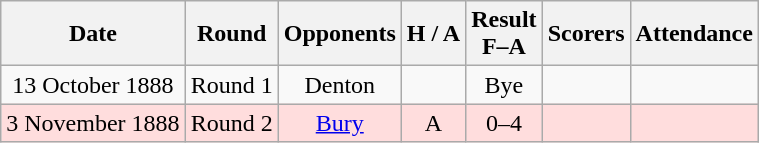<table class="wikitable" style="text-align:center">
<tr>
<th>Date</th>
<th>Round</th>
<th>Opponents</th>
<th>H / A</th>
<th>Result<br>F–A</th>
<th>Scorers</th>
<th>Attendance</th>
</tr>
<tr>
<td>13 October 1888</td>
<td>Round 1</td>
<td>Denton</td>
<td></td>
<td>Bye</td>
<td></td>
<td></td>
</tr>
<tr bgcolor="#ffdddd">
<td>3 November 1888</td>
<td>Round 2</td>
<td><a href='#'>Bury</a></td>
<td>A</td>
<td>0–4</td>
<td></td>
<td></td>
</tr>
</table>
